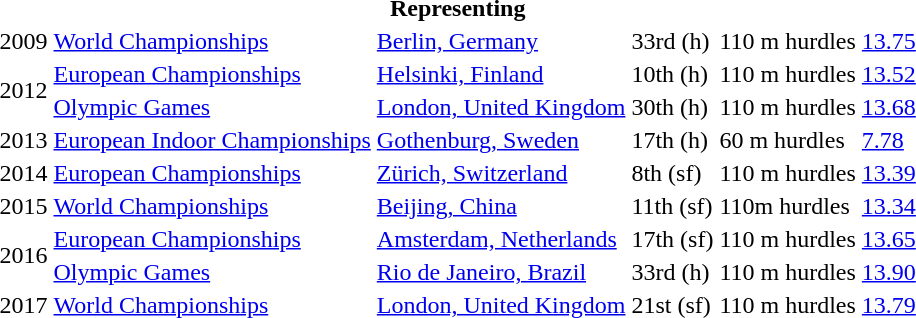<table>
<tr>
<th colspan="6">Representing </th>
</tr>
<tr>
<td>2009</td>
<td><a href='#'>World Championships</a></td>
<td><a href='#'>Berlin, Germany</a></td>
<td>33rd (h)</td>
<td>110 m hurdles</td>
<td><a href='#'>13.75</a></td>
</tr>
<tr>
<td rowspan=2>2012</td>
<td><a href='#'>European Championships</a></td>
<td><a href='#'>Helsinki, Finland</a></td>
<td>10th (h)</td>
<td>110 m hurdles</td>
<td><a href='#'>13.52</a></td>
</tr>
<tr>
<td><a href='#'>Olympic Games</a></td>
<td><a href='#'>London, United Kingdom</a></td>
<td>30th (h)</td>
<td>110 m hurdles</td>
<td><a href='#'>13.68</a></td>
</tr>
<tr>
<td>2013</td>
<td><a href='#'>European Indoor Championships</a></td>
<td><a href='#'>Gothenburg, Sweden</a></td>
<td>17th (h)</td>
<td>60 m hurdles</td>
<td><a href='#'>7.78</a></td>
</tr>
<tr>
<td>2014</td>
<td><a href='#'>European Championships</a></td>
<td><a href='#'>Zürich, Switzerland</a></td>
<td>8th (sf)</td>
<td>110 m hurdles</td>
<td><a href='#'>13.39</a></td>
</tr>
<tr>
<td>2015</td>
<td><a href='#'>World Championships</a></td>
<td><a href='#'>Beijing, China</a></td>
<td>11th (sf)</td>
<td>110m hurdles</td>
<td><a href='#'>13.34</a></td>
</tr>
<tr>
<td rowspan=2>2016</td>
<td><a href='#'>European Championships</a></td>
<td><a href='#'>Amsterdam, Netherlands</a></td>
<td>17th (sf)</td>
<td>110 m hurdles</td>
<td><a href='#'>13.65</a></td>
</tr>
<tr>
<td><a href='#'>Olympic Games</a></td>
<td><a href='#'>Rio de Janeiro, Brazil</a></td>
<td>33rd (h)</td>
<td>110 m hurdles</td>
<td><a href='#'>13.90</a></td>
</tr>
<tr>
<td>2017</td>
<td><a href='#'>World Championships</a></td>
<td><a href='#'>London, United Kingdom</a></td>
<td>21st (sf)</td>
<td>110 m hurdles</td>
<td><a href='#'>13.79</a></td>
</tr>
</table>
